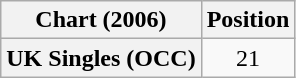<table class="wikitable plainrowheaders" style="text-align:center">
<tr>
<th>Chart (2006)</th>
<th>Position</th>
</tr>
<tr>
<th scope="row">UK Singles (OCC)</th>
<td>21</td>
</tr>
</table>
